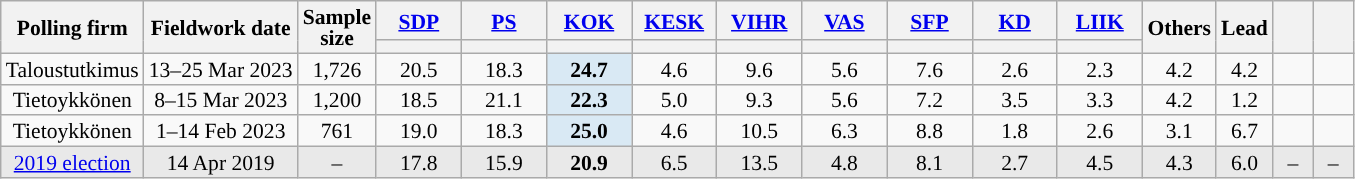<table class="wikitable sortable mw-datatable" style="text-align:center;font-size:90%;line-height:14px;">
<tr>
<th rowspan="2">Polling firm</th>
<th rowspan="2">Fieldwork date</th>
<th rowspan="2">Sample<br>size</th>
<th class="unsortable" style="width:50px;"><a href='#'>SDP</a></th>
<th class="unsortable" style="width:50px;"><a href='#'>PS</a></th>
<th class="unsortable" style="width:50px;"><a href='#'>KOK</a></th>
<th class="unsortable" style="width:50px;"><a href='#'>KESK</a></th>
<th class="unsortable" style="width:50px;"><a href='#'>VIHR</a></th>
<th class="unsortable" style="width:50px;"><a href='#'>VAS</a></th>
<th class="unsortable" style="width:50px;"><a href='#'>SFP</a></th>
<th class="unsortable" style="width:50px;"><a href='#'>KD</a></th>
<th class="unsortable" style="width:50px;"><a href='#'>LIIK</a></th>
<th class="unsortable" style="width:30px;" rowspan="2">Others</th>
<th class="unsortable" style="width:30px;" rowspan="2">Lead</th>
<th class="unsortable" style="width:20px;" rowspan="2"></th>
<th class="unsortable" style="width:20px;" rowspan="2"></th>
</tr>
<tr>
<th data-sort-type="number" style="background:"></th>
<th data-sort-type="number" style="background:"></th>
<th data-sort-type="number" style="background:"></th>
<th data-sort-type="number" style="background:"></th>
<th data-sort-type="number" style="background:"></th>
<th data-sort-type="number" style="background:"></th>
<th data-sort-type="number" style="background:"></th>
<th data-sort-type="number" style="background:"></th>
<th data-sort-type="number" style="background:"></th>
</tr>
<tr>
<td>Taloustutkimus</td>
<td data-sort-value="2023-03-27">13–25 Mar 2023</td>
<td>1,726</td>
<td>20.5</td>
<td>18.3</td>
<td style="background:#D9E9F4;"><strong>24.7</strong></td>
<td>4.6</td>
<td>9.6</td>
<td>5.6</td>
<td>7.6</td>
<td>2.6</td>
<td>2.3</td>
<td>4.2</td>
<td style="background:">4.2</td>
<td></td>
<td></td>
</tr>
<tr>
<td>Tietoykkönen</td>
<td data-sort-value="2023-03-15">8–15 Mar 2023</td>
<td>1,200</td>
<td>18.5</td>
<td>21.1</td>
<td style="background:#D9E9F4;"><strong>22.3</strong></td>
<td>5.0</td>
<td>9.3</td>
<td>5.6</td>
<td>7.2</td>
<td>3.5</td>
<td>3.3</td>
<td>4.2</td>
<td style="background:">1.2</td>
<td></td>
<td></td>
</tr>
<tr>
<td>Tietoykkönen</td>
<td data-sort-value="2023-02-14">1–14 Feb 2023</td>
<td>761</td>
<td>19.0</td>
<td>18.3</td>
<td style="background:#D9E9F4;"><strong>25.0</strong></td>
<td>4.6</td>
<td>10.5</td>
<td>6.3</td>
<td>8.8</td>
<td>1.8</td>
<td>2.6</td>
<td>3.1</td>
<td style="background:">6.7</td>
<td></td>
<td></td>
</tr>
<tr style="background:#E9E9E9;">
<td><a href='#'>2019 election</a></td>
<td data-sort-value="2019-04-14">14 Apr 2019</td>
<td>–</td>
<td>17.8</td>
<td>15.9</td>
<td style="background:"><strong>20.9</strong></td>
<td>6.5</td>
<td>13.5</td>
<td>4.8</td>
<td>8.1</td>
<td>2.7</td>
<td>4.5</td>
<td>4.3</td>
<td style="background:">6.0</td>
<td>–</td>
<td>–</td>
</tr>
</table>
